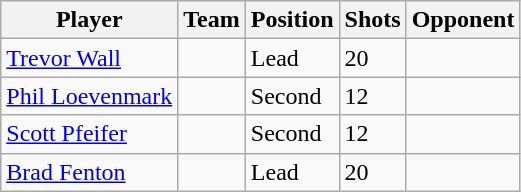<table class="wikitable sortable">
<tr>
<th>Player</th>
<th>Team</th>
<th>Position</th>
<th>Shots</th>
<th>Opponent</th>
</tr>
<tr>
<td><a href='#'>Trevor Wall</a></td>
<td></td>
<td data-sort-value="1">Lead</td>
<td>20</td>
<td></td>
</tr>
<tr>
<td><a href='#'>Phil Loevenmark</a></td>
<td></td>
<td data-sort-value="2">Second</td>
<td>12</td>
<td></td>
</tr>
<tr>
<td><a href='#'>Scott Pfeifer</a></td>
<td></td>
<td data-sort-value="2">Second</td>
<td>12</td>
<td></td>
</tr>
<tr>
<td><a href='#'>Brad Fenton</a></td>
<td></td>
<td data-sort-value="1">Lead</td>
<td>20</td>
<td></td>
</tr>
</table>
